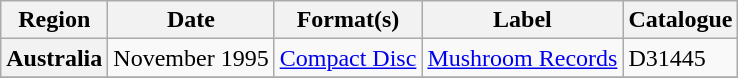<table class="wikitable plainrowheaders">
<tr>
<th scope="col">Region</th>
<th scope="col">Date</th>
<th scope="col">Format(s)</th>
<th scope="col">Label</th>
<th scope="col">Catalogue</th>
</tr>
<tr>
<th scope="row">Australia</th>
<td>November 1995</td>
<td><a href='#'>Compact Disc</a></td>
<td><a href='#'>Mushroom Records</a></td>
<td>D31445</td>
</tr>
<tr>
</tr>
</table>
